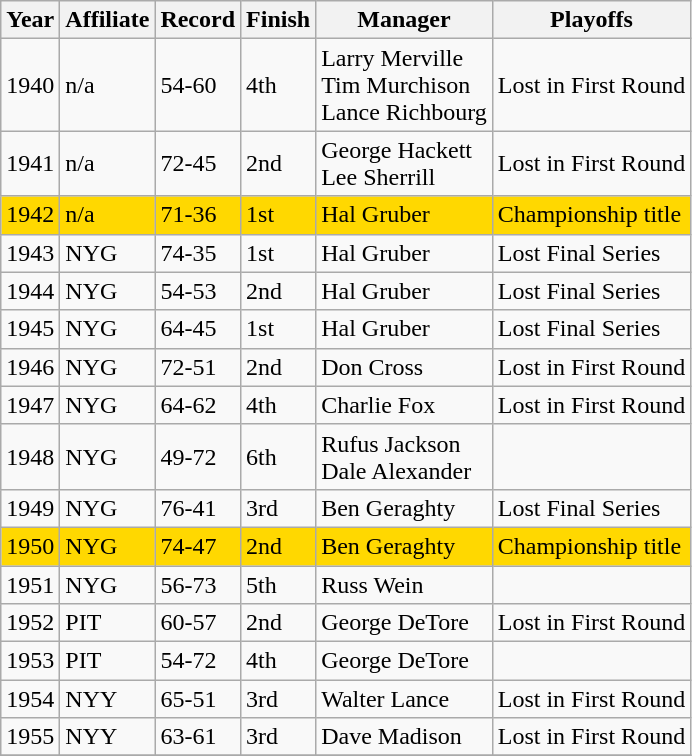<table class="wikitable">
<tr>
<th>Year</th>
<th>Affiliate</th>
<th>Record</th>
<th>Finish</th>
<th>Manager</th>
<th>Playoffs</th>
</tr>
<tr>
<td>1940</td>
<td>n/a</td>
<td>54-60</td>
<td>4th</td>
<td>Larry Merville<br>Tim Murchison<br>Lance Richbourg</td>
<td>Lost in First Round</td>
</tr>
<tr>
<td>1941</td>
<td>n/a</td>
<td>72-45</td>
<td>2nd</td>
<td>George Hackett<br>Lee Sherrill</td>
<td>Lost in First Round</td>
</tr>
<tr bgcolor="#FFD800">
<td>1942</td>
<td>n/a</td>
<td>71-36</td>
<td>1st</td>
<td>Hal Gruber</td>
<td>Championship title</td>
</tr>
<tr>
<td>1943</td>
<td>NYG</td>
<td>74-35</td>
<td>1st</td>
<td>Hal Gruber</td>
<td>Lost Final Series</td>
</tr>
<tr>
<td>1944</td>
<td>NYG</td>
<td>54-53</td>
<td>2nd</td>
<td>Hal Gruber</td>
<td>Lost Final Series</td>
</tr>
<tr>
<td>1945</td>
<td>NYG</td>
<td>64-45</td>
<td>1st</td>
<td>Hal Gruber</td>
<td>Lost Final Series</td>
</tr>
<tr>
<td>1946</td>
<td>NYG</td>
<td>72-51</td>
<td>2nd</td>
<td>Don Cross</td>
<td>Lost in First Round</td>
</tr>
<tr>
<td>1947</td>
<td>NYG</td>
<td>64-62</td>
<td>4th</td>
<td>Charlie Fox</td>
<td>Lost in First Round</td>
</tr>
<tr>
<td>1948</td>
<td>NYG</td>
<td>49-72</td>
<td>6th</td>
<td>Rufus Jackson<br>Dale Alexander</td>
<td></td>
</tr>
<tr>
<td>1949</td>
<td>NYG</td>
<td>76-41</td>
<td>3rd</td>
<td>Ben Geraghty</td>
<td>Lost Final Series</td>
</tr>
<tr bgcolor="#FFD800">
<td>1950</td>
<td>NYG</td>
<td>74-47</td>
<td>2nd</td>
<td>Ben Geraghty</td>
<td>Championship title</td>
</tr>
<tr>
<td>1951</td>
<td>NYG</td>
<td>56-73</td>
<td>5th</td>
<td>Russ Wein</td>
<td></td>
</tr>
<tr>
<td>1952</td>
<td>PIT</td>
<td>60-57</td>
<td>2nd</td>
<td>George DeTore</td>
<td>Lost in First Round</td>
</tr>
<tr>
<td>1953</td>
<td>PIT</td>
<td>54-72</td>
<td>4th</td>
<td>George DeTore</td>
<td></td>
</tr>
<tr>
<td>1954</td>
<td>NYY</td>
<td>65-51</td>
<td>3rd</td>
<td>Walter Lance</td>
<td>Lost in First Round</td>
</tr>
<tr>
<td>1955</td>
<td>NYY</td>
<td>63-61</td>
<td>3rd</td>
<td>Dave Madison</td>
<td>Lost in First Round</td>
</tr>
<tr>
</tr>
</table>
